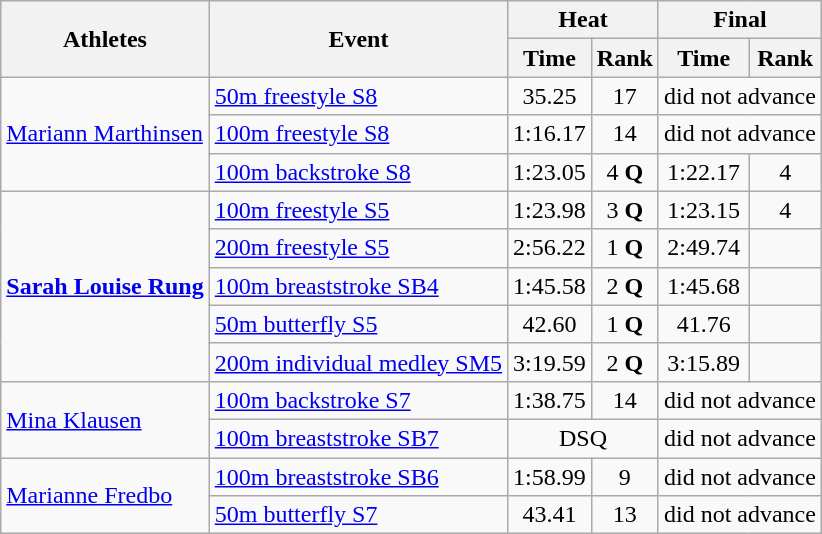<table class=wikitable>
<tr>
<th rowspan="2">Athletes</th>
<th rowspan="2">Event</th>
<th colspan="2">Heat</th>
<th colspan="2">Final</th>
</tr>
<tr>
<th>Time</th>
<th>Rank</th>
<th>Time</th>
<th>Rank</th>
</tr>
<tr align=center>
<td align=left rowspan=3><a href='#'>Mariann Marthinsen</a></td>
<td align=left><a href='#'>50m freestyle S8</a></td>
<td>35.25</td>
<td>17</td>
<td colspan=2>did not advance</td>
</tr>
<tr align=center>
<td align=left><a href='#'>100m freestyle S8</a></td>
<td>1:16.17</td>
<td>14</td>
<td colspan=2>did not advance</td>
</tr>
<tr align=center>
<td align=left><a href='#'>100m backstroke S8</a></td>
<td>1:23.05</td>
<td>4 <strong>Q</strong></td>
<td>1:22.17</td>
<td>4</td>
</tr>
<tr align=center>
<td align=left rowspan=5><strong><a href='#'>Sarah Louise Rung</a></strong></td>
<td align=left><a href='#'>100m freestyle S5</a></td>
<td>1:23.98</td>
<td>3 <strong>Q</strong></td>
<td>1:23.15</td>
<td>4</td>
</tr>
<tr align=center>
<td align=left><a href='#'>200m freestyle S5</a></td>
<td>2:56.22</td>
<td>1 <strong>Q</strong></td>
<td>2:49.74</td>
<td></td>
</tr>
<tr align=center>
<td align=left><a href='#'>100m breaststroke SB4</a></td>
<td>1:45.58</td>
<td>2 <strong>Q</strong></td>
<td>1:45.68</td>
<td></td>
</tr>
<tr align=center>
<td align=left><a href='#'>50m butterfly S5</a></td>
<td>42.60</td>
<td>1 <strong>Q</strong></td>
<td>41.76</td>
<td></td>
</tr>
<tr align=center>
<td align=left><a href='#'>200m individual medley SM5</a></td>
<td>3:19.59</td>
<td>2 <strong>Q</strong></td>
<td>3:15.89</td>
<td></td>
</tr>
<tr align=center>
<td align=left rowspan=2><a href='#'>Mina Klausen</a></td>
<td align=left><a href='#'>100m backstroke S7</a></td>
<td>1:38.75</td>
<td>14</td>
<td colspan=2>did not advance</td>
</tr>
<tr align=center>
<td align=left><a href='#'>100m breaststroke SB7</a></td>
<td colspan=2>DSQ</td>
<td colspan=2>did not advance</td>
</tr>
<tr align=center>
<td align=left rowspan=2><a href='#'>Marianne Fredbo</a></td>
<td align=left><a href='#'>100m breaststroke SB6</a></td>
<td>1:58.99</td>
<td>9</td>
<td colspan=2>did not advance</td>
</tr>
<tr align=center>
<td align=left><a href='#'>50m butterfly S7</a></td>
<td>43.41</td>
<td>13</td>
<td colspan=2>did not advance</td>
</tr>
</table>
